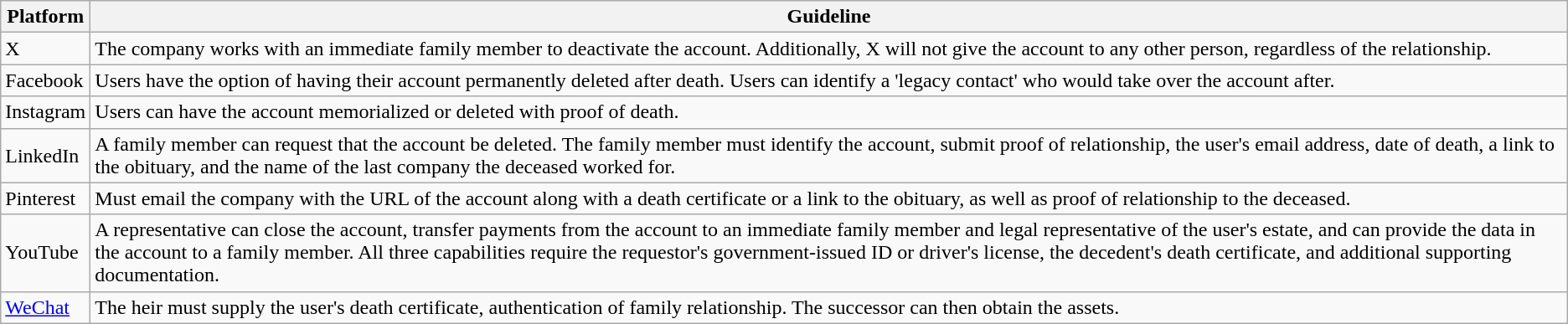<table class="wikitable">
<tr>
<th>Platform</th>
<th>Guideline</th>
</tr>
<tr>
<td>X</td>
<td>The company works with an immediate family member to deactivate the account. Additionally, X will not give the account to any other person, regardless of the relationship.</td>
</tr>
<tr>
<td>Facebook</td>
<td>Users have the option of having their account permanently deleted after death. Users can identify a 'legacy contact' who would take over the account after.</td>
</tr>
<tr>
<td>Instagram</td>
<td>Users can have the account memorialized or deleted with proof of death.</td>
</tr>
<tr>
<td>LinkedIn</td>
<td>A family member can request that the account be deleted. The family member must identify the account, submit proof of relationship, the user's email address, date of death, a link to the obituary, and the name of the last company the deceased worked for.</td>
</tr>
<tr>
<td>Pinterest</td>
<td>Must email the company with the URL of the account along with a death certificate or a link to the obituary, as well as proof of relationship to the deceased.</td>
</tr>
<tr>
<td>YouTube</td>
<td>A representative can close the account, transfer payments from the account to an immediate family member and legal representative of the user's estate, and can provide the data in the account to a family member. All three capabilities require the requestor's government-issued ID or driver's license, the decedent's death certificate, and additional supporting documentation.</td>
</tr>
<tr>
<td><a href='#'>WeChat</a></td>
<td>The heir must supply the user's death certificate, authentication of family relationship. The successor can then obtain the assets.</td>
</tr>
</table>
